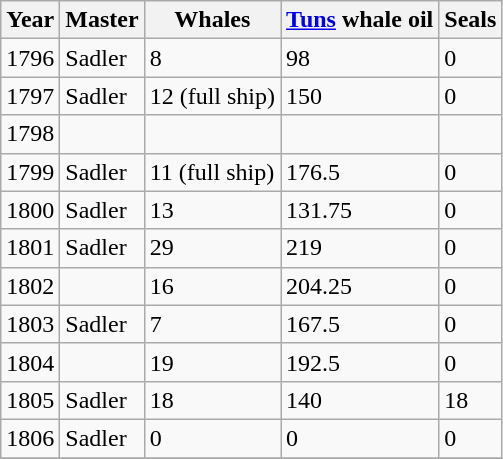<table class="sortable wikitable">
<tr>
<th>Year</th>
<th>Master</th>
<th>Whales</th>
<th><a href='#'>Tuns</a> whale oil</th>
<th>Seals</th>
</tr>
<tr>
<td>1796</td>
<td>Sadler</td>
<td>8</td>
<td>98</td>
<td>0</td>
</tr>
<tr>
<td>1797</td>
<td>Sadler</td>
<td>12 (full ship)</td>
<td>150</td>
<td>0</td>
</tr>
<tr>
<td>1798</td>
<td></td>
<td></td>
<td></td>
<td></td>
</tr>
<tr>
<td>1799</td>
<td>Sadler</td>
<td>11 (full ship)</td>
<td>176.5</td>
<td>0</td>
</tr>
<tr>
<td>1800</td>
<td>Sadler</td>
<td>13</td>
<td>131.75</td>
<td>0</td>
</tr>
<tr>
<td>1801</td>
<td>Sadler</td>
<td>29</td>
<td>219</td>
<td>0</td>
</tr>
<tr>
<td>1802</td>
<td></td>
<td>16</td>
<td>204.25</td>
<td>0</td>
</tr>
<tr>
<td>1803</td>
<td>Sadler</td>
<td>7</td>
<td>167.5</td>
<td>0</td>
</tr>
<tr>
<td>1804</td>
<td></td>
<td>19</td>
<td>192.5</td>
<td>0</td>
</tr>
<tr>
<td>1805</td>
<td>Sadler</td>
<td>18</td>
<td>140</td>
<td>18</td>
</tr>
<tr>
<td>1806</td>
<td>Sadler</td>
<td>0</td>
<td>0</td>
<td>0</td>
</tr>
<tr>
</tr>
</table>
